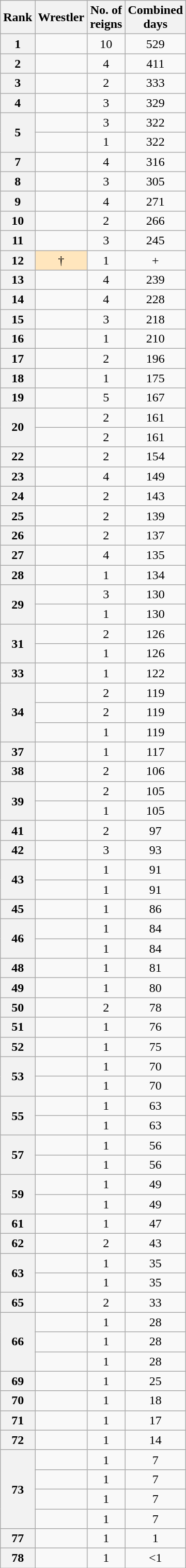<table class="wikitable sortable" style="text-align: center">
<tr>
<th>Rank</th>
<th>Wrestler</th>
<th>No. of<br>reigns</th>
<th>Combined<br>days</th>
</tr>
<tr>
<th>1</th>
<td></td>
<td>10</td>
<td>529</td>
</tr>
<tr>
<th>2</th>
<td></td>
<td>4</td>
<td>411</td>
</tr>
<tr>
<th>3</th>
<td></td>
<td>2</td>
<td>333</td>
</tr>
<tr>
<th>4</th>
<td></td>
<td>3</td>
<td>329</td>
</tr>
<tr>
<th rowspan=2>5</th>
<td></td>
<td>3</td>
<td>322</td>
</tr>
<tr>
<td></td>
<td>1</td>
<td>322</td>
</tr>
<tr>
<th>7</th>
<td></td>
<td>4</td>
<td>316</td>
</tr>
<tr>
<th>8</th>
<td></td>
<td>3</td>
<td>305</td>
</tr>
<tr>
<th>9</th>
<td></td>
<td>4</td>
<td>271</td>
</tr>
<tr>
<th>10</th>
<td></td>
<td>2</td>
<td>266</td>
</tr>
<tr>
<th>11</th>
<td></td>
<td>3</td>
<td>245</td>
</tr>
<tr>
<th>12</th>
<td style="background:#ffe6bd;"> †</td>
<td>1</td>
<td>+</td>
</tr>
<tr>
<th>13</th>
<td></td>
<td>4</td>
<td>239</td>
</tr>
<tr>
<th>14</th>
<td></td>
<td>4</td>
<td>228</td>
</tr>
<tr>
<th>15</th>
<td></td>
<td>3</td>
<td>218</td>
</tr>
<tr>
<th>16</th>
<td></td>
<td>1</td>
<td>210</td>
</tr>
<tr>
<th>17</th>
<td></td>
<td>2</td>
<td>196</td>
</tr>
<tr>
<th>18</th>
<td></td>
<td>1</td>
<td>175</td>
</tr>
<tr>
<th>19</th>
<td></td>
<td>5</td>
<td>167</td>
</tr>
<tr>
<th rowspan=2>20</th>
<td></td>
<td>2</td>
<td>161</td>
</tr>
<tr>
<td></td>
<td>2</td>
<td>161</td>
</tr>
<tr>
<th>22</th>
<td></td>
<td>2</td>
<td>154</td>
</tr>
<tr>
<th>23</th>
<td></td>
<td>4</td>
<td>149</td>
</tr>
<tr>
<th>24</th>
<td></td>
<td>2</td>
<td>143</td>
</tr>
<tr>
<th>25</th>
<td></td>
<td>2</td>
<td>139</td>
</tr>
<tr>
<th>26</th>
<td></td>
<td>2</td>
<td>137</td>
</tr>
<tr>
<th>27</th>
<td></td>
<td>4</td>
<td>135</td>
</tr>
<tr>
<th>28</th>
<td></td>
<td>1</td>
<td>134</td>
</tr>
<tr>
<th rowspan=2>29</th>
<td></td>
<td>3</td>
<td>130</td>
</tr>
<tr>
<td></td>
<td>1</td>
<td>130</td>
</tr>
<tr>
<th rowspan=2>31</th>
<td></td>
<td>2</td>
<td>126</td>
</tr>
<tr>
<td></td>
<td>1</td>
<td>126</td>
</tr>
<tr>
<th>33</th>
<td></td>
<td>1</td>
<td>122</td>
</tr>
<tr>
<th rowspan=3>34</th>
<td></td>
<td>2</td>
<td>119</td>
</tr>
<tr>
<td></td>
<td>2</td>
<td>119</td>
</tr>
<tr>
<td></td>
<td>1</td>
<td>119</td>
</tr>
<tr>
<th>37</th>
<td></td>
<td>1</td>
<td>117</td>
</tr>
<tr>
<th>38</th>
<td></td>
<td>2</td>
<td>106</td>
</tr>
<tr>
<th rowspan=2>39</th>
<td></td>
<td>2</td>
<td>105</td>
</tr>
<tr>
<td></td>
<td>1</td>
<td>105</td>
</tr>
<tr>
<th>41</th>
<td></td>
<td>2</td>
<td>97</td>
</tr>
<tr>
<th>42</th>
<td></td>
<td>3</td>
<td>93</td>
</tr>
<tr>
<th rowspan=2>43</th>
<td></td>
<td>1</td>
<td>91</td>
</tr>
<tr>
<td></td>
<td>1</td>
<td>91</td>
</tr>
<tr>
<th>45</th>
<td></td>
<td>1</td>
<td>86</td>
</tr>
<tr>
<th rowspan=2>46</th>
<td></td>
<td>1</td>
<td>84</td>
</tr>
<tr>
<td></td>
<td>1</td>
<td>84</td>
</tr>
<tr>
<th>48</th>
<td></td>
<td>1</td>
<td>81</td>
</tr>
<tr>
<th>49</th>
<td></td>
<td>1</td>
<td>80</td>
</tr>
<tr>
<th>50</th>
<td></td>
<td>2</td>
<td>78</td>
</tr>
<tr>
<th>51</th>
<td></td>
<td>1</td>
<td>76</td>
</tr>
<tr>
<th>52</th>
<td></td>
<td>1</td>
<td>75</td>
</tr>
<tr>
<th rowspan=2>53</th>
<td></td>
<td>1</td>
<td>70</td>
</tr>
<tr>
<td></td>
<td>1</td>
<td>70</td>
</tr>
<tr>
<th rowspan=2>55</th>
<td></td>
<td>1</td>
<td>63</td>
</tr>
<tr>
<td></td>
<td>1</td>
<td>63</td>
</tr>
<tr>
<th rowspan=2>57</th>
<td></td>
<td>1</td>
<td>56</td>
</tr>
<tr>
<td></td>
<td>1</td>
<td>56</td>
</tr>
<tr>
<th rowspan=2>59</th>
<td></td>
<td>1</td>
<td>49</td>
</tr>
<tr>
<td></td>
<td>1</td>
<td>49</td>
</tr>
<tr>
<th>61</th>
<td></td>
<td>1</td>
<td>47</td>
</tr>
<tr>
<th>62</th>
<td></td>
<td>2</td>
<td>43</td>
</tr>
<tr>
<th rowspan=2>63</th>
<td></td>
<td>1</td>
<td>35</td>
</tr>
<tr>
<td></td>
<td>1</td>
<td>35</td>
</tr>
<tr>
<th>65</th>
<td></td>
<td>2</td>
<td>33</td>
</tr>
<tr>
<th rowspan=3>66</th>
<td></td>
<td>1</td>
<td>28</td>
</tr>
<tr>
<td></td>
<td>1</td>
<td>28</td>
</tr>
<tr>
<td></td>
<td>1</td>
<td>28</td>
</tr>
<tr>
<th>69</th>
<td></td>
<td>1</td>
<td>25</td>
</tr>
<tr>
<th>70</th>
<td></td>
<td>1</td>
<td>18</td>
</tr>
<tr>
<th>71</th>
<td></td>
<td>1</td>
<td>17</td>
</tr>
<tr>
<th>72</th>
<td></td>
<td>1</td>
<td>14</td>
</tr>
<tr>
<th rowspan=4>73</th>
<td></td>
<td>1</td>
<td>7</td>
</tr>
<tr>
<td></td>
<td>1</td>
<td>7</td>
</tr>
<tr>
<td></td>
<td>1</td>
<td>7</td>
</tr>
<tr>
<td></td>
<td>1</td>
<td>7</td>
</tr>
<tr>
<th>77</th>
<td></td>
<td>1</td>
<td>1</td>
</tr>
<tr>
<th>78</th>
<td></td>
<td>1</td>
<td><1</td>
</tr>
</table>
